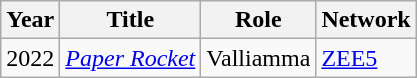<table class="wikitable sortable">
<tr>
<th>Year</th>
<th>Title</th>
<th class="unsortable">Role</th>
<th class="unsortable">Network</th>
</tr>
<tr>
<td>2022</td>
<td><em><a href='#'>Paper Rocket</a></em></td>
<td>Valliamma</td>
<td><a href='#'>ZEE5</a></td>
</tr>
</table>
